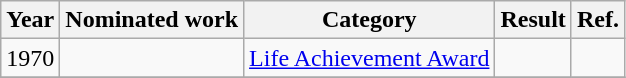<table class="wikitable">
<tr>
<th>Year</th>
<th>Nominated work</th>
<th>Category</th>
<th>Result</th>
<th>Ref.</th>
</tr>
<tr>
<td>1970</td>
<td></td>
<td><a href='#'>Life Achievement Award</a></td>
<td></td>
<td></td>
</tr>
<tr>
</tr>
</table>
